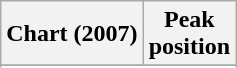<table class="wikitable sortable plainrowheaders" style="text-align:center">
<tr>
<th scope="col">Chart (2007)</th>
<th scope="col">Peak<br> position</th>
</tr>
<tr>
</tr>
<tr>
</tr>
<tr>
</tr>
<tr>
</tr>
</table>
